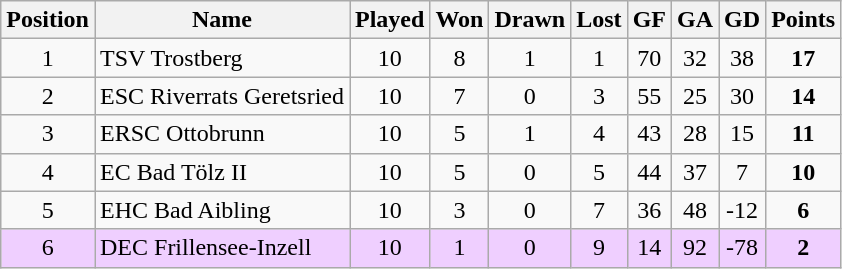<table class="wikitable">
<tr align="center">
<th>Position</th>
<th>Name</th>
<th>Played</th>
<th>Won</th>
<th>Drawn</th>
<th>Lost</th>
<th>GF</th>
<th>GA</th>
<th>GD</th>
<th>Points</th>
</tr>
<tr align="center">
<td>1</td>
<td align="left">TSV Trostberg</td>
<td>10</td>
<td>8</td>
<td>1</td>
<td>1</td>
<td>70</td>
<td>32</td>
<td>38</td>
<td><strong>17</strong></td>
</tr>
<tr align="center">
<td>2</td>
<td align="left">ESC Riverrats Geretsried</td>
<td>10</td>
<td>7</td>
<td>0</td>
<td>3</td>
<td>55</td>
<td>25</td>
<td>30</td>
<td><strong>14</strong></td>
</tr>
<tr align="center">
<td>3</td>
<td align="left">ERSC Ottobrunn</td>
<td>10</td>
<td>5</td>
<td>1</td>
<td>4</td>
<td>43</td>
<td>28</td>
<td>15</td>
<td><strong>11</strong></td>
</tr>
<tr align="center">
<td>4</td>
<td align="left">EC Bad Tölz II</td>
<td>10</td>
<td>5</td>
<td>0</td>
<td>5</td>
<td>44</td>
<td>37</td>
<td>7</td>
<td><strong>10</strong></td>
</tr>
<tr align="center">
<td>5</td>
<td align="left">EHC Bad Aibling</td>
<td>10</td>
<td>3</td>
<td>0</td>
<td>7</td>
<td>36</td>
<td>48</td>
<td>-12</td>
<td><strong>6</strong></td>
</tr>
<tr align="center" bgcolor="#efcfff">
<td>6</td>
<td align="left">DEC Frillensee-Inzell</td>
<td>10</td>
<td>1</td>
<td>0</td>
<td>9</td>
<td>14</td>
<td>92</td>
<td>-78</td>
<td><strong>2</strong></td>
</tr>
</table>
